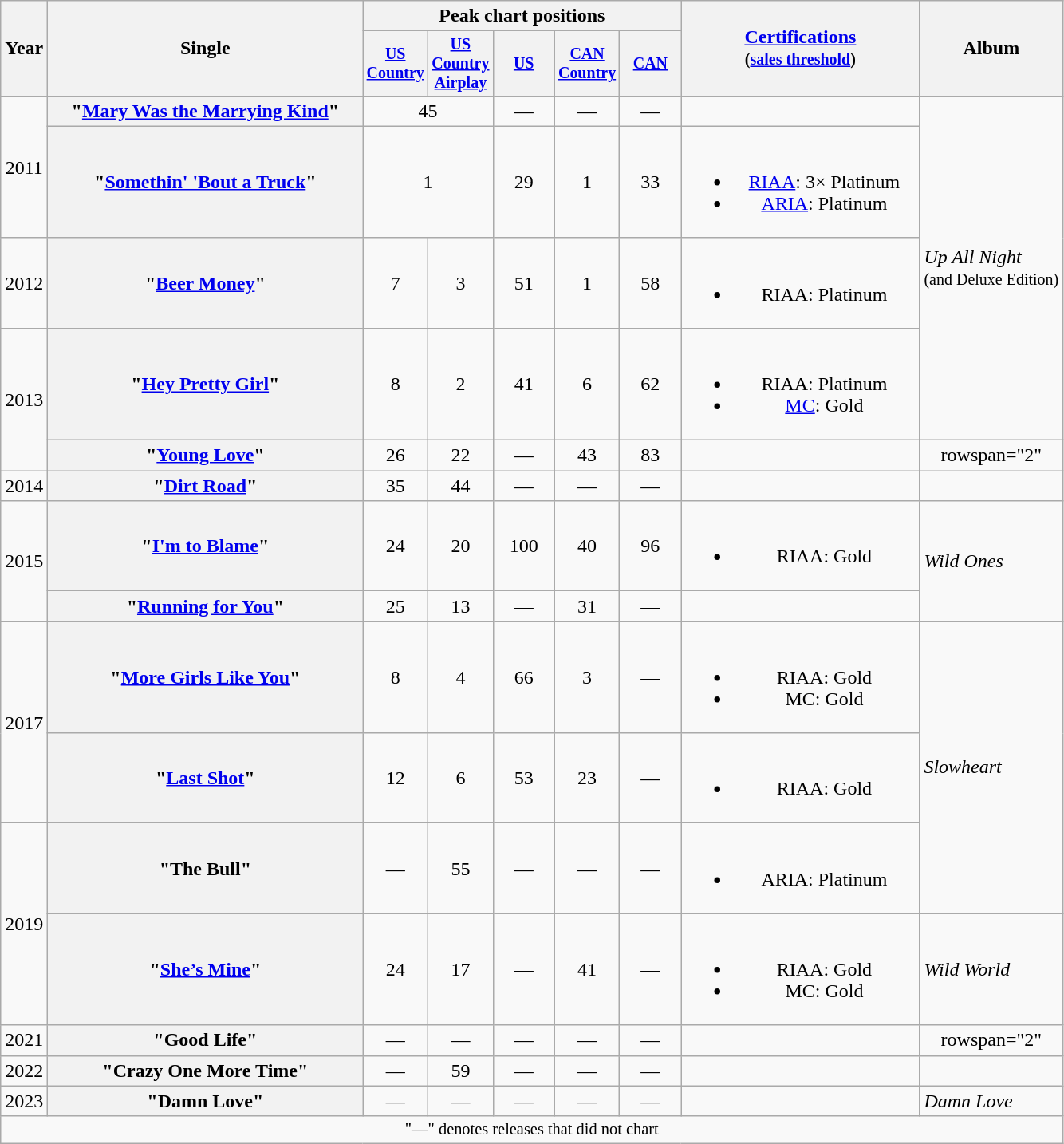<table class="wikitable plainrowheaders" style="text-align:center;">
<tr>
<th rowspan="2">Year</th>
<th rowspan="2" style="width:16em;">Single</th>
<th colspan="5">Peak chart positions</th>
<th rowspan="2" style="width:12em;"><a href='#'>Certifications</a><br><small>(<a href='#'>sales threshold</a>)</small></th>
<th rowspan="2">Album</th>
</tr>
<tr style="font-size:smaller;">
<th style="width:45px;"><a href='#'>US Country</a><br></th>
<th style="width:45px;"><a href='#'>US Country Airplay</a><br></th>
<th style="width:45px;"><a href='#'>US</a><br></th>
<th style="width:45px;"><a href='#'>CAN Country</a><br></th>
<th style="width:45px;"><a href='#'>CAN</a><br></th>
</tr>
<tr>
<td rowspan="2">2011</td>
<th scope="row">"<a href='#'>Mary Was the Marrying Kind</a>"</th>
<td colspan="2">45</td>
<td>—</td>
<td>—</td>
<td>—</td>
<td></td>
<td style="text-align:left;" rowspan="4"><em>Up All Night</em><br><small>(and Deluxe Edition)</small></td>
</tr>
<tr>
<th scope="row">"<a href='#'>Somethin' 'Bout a Truck</a>"</th>
<td colspan="2">1</td>
<td>29</td>
<td>1</td>
<td>33</td>
<td><br><ul><li><a href='#'>RIAA</a>: 3× Platinum</li><li><a href='#'>ARIA</a>: Platinum</li></ul></td>
</tr>
<tr>
<td>2012</td>
<th scope="row">"<a href='#'>Beer Money</a>"</th>
<td>7</td>
<td>3</td>
<td>51</td>
<td>1</td>
<td>58</td>
<td><br><ul><li>RIAA: Platinum</li></ul></td>
</tr>
<tr>
<td rowspan=2>2013</td>
<th scope="row">"<a href='#'>Hey Pretty Girl</a>"</th>
<td>8</td>
<td>2</td>
<td>41</td>
<td>6</td>
<td>62</td>
<td><br><ul><li>RIAA: Platinum</li><li><a href='#'>MC</a>: Gold</li></ul></td>
</tr>
<tr>
<th scope="row">"<a href='#'>Young Love</a>"</th>
<td>26</td>
<td>22</td>
<td>—</td>
<td>43</td>
<td>83</td>
<td></td>
<td>rowspan="2" </td>
</tr>
<tr>
<td>2014</td>
<th scope="row">"<a href='#'>Dirt Road</a>"</th>
<td>35</td>
<td>44</td>
<td>—</td>
<td>—</td>
<td>—</td>
<td></td>
</tr>
<tr>
<td rowspan="2">2015</td>
<th scope="row">"<a href='#'>I'm to Blame</a>"</th>
<td>24</td>
<td>20</td>
<td>100</td>
<td>40</td>
<td>96</td>
<td><br><ul><li>RIAA: Gold</li></ul></td>
<td style="text-align:left;" rowspan="2"><em>Wild Ones</em></td>
</tr>
<tr>
<th scope="row">"<a href='#'>Running for You</a>"</th>
<td>25</td>
<td>13</td>
<td>—</td>
<td>31</td>
<td>—</td>
<td></td>
</tr>
<tr>
<td rowspan="2">2017</td>
<th scope="row">"<a href='#'>More Girls Like You</a>"</th>
<td>8</td>
<td>4</td>
<td>66</td>
<td>3</td>
<td>—</td>
<td><br><ul><li>RIAA: Gold</li><li>MC: Gold</li></ul></td>
<td style="text-align:left;" rowspan="3"><em>Slowheart</em></td>
</tr>
<tr>
<th scope="row">"<a href='#'>Last Shot</a>"</th>
<td>12</td>
<td>6</td>
<td>53</td>
<td>23</td>
<td>—</td>
<td><br><ul><li>RIAA: Gold</li></ul></td>
</tr>
<tr>
<td rowspan="2">2019</td>
<th scope="row">"The Bull"</th>
<td>—</td>
<td>55</td>
<td>—</td>
<td>—</td>
<td>—</td>
<td><br><ul><li>ARIA: Platinum</li></ul></td>
</tr>
<tr>
<th scope="row">"<a href='#'>She’s Mine</a>"</th>
<td>24</td>
<td>17</td>
<td>—</td>
<td>41</td>
<td>—</td>
<td><br><ul><li>RIAA: Gold</li><li>MC: Gold</li></ul></td>
<td style="text-align:left;"><em>Wild World</em></td>
</tr>
<tr>
<td>2021</td>
<th scope="row">"Good Life"</th>
<td>—</td>
<td>—</td>
<td>—</td>
<td>—</td>
<td>—</td>
<td></td>
<td>rowspan="2" </td>
</tr>
<tr>
<td>2022</td>
<th scope="row">"Crazy One More Time"</th>
<td>—</td>
<td>59</td>
<td>—</td>
<td>—</td>
<td>—</td>
<td></td>
</tr>
<tr>
<td>2023</td>
<th scope="row">"Damn Love"</th>
<td>—</td>
<td>—</td>
<td>—</td>
<td>—</td>
<td>—</td>
<td></td>
<td style="text-align:left;"><em>Damn Love</em></td>
</tr>
<tr>
<td colspan="9" style="font-size:85%">"—" denotes releases that did not chart</td>
</tr>
</table>
